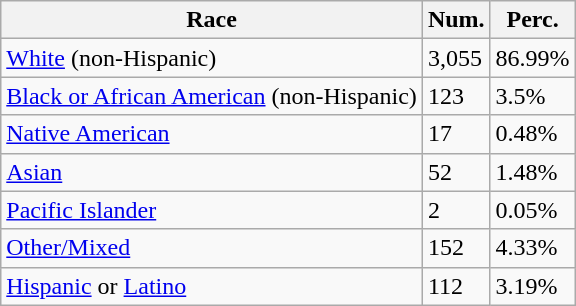<table class="wikitable">
<tr>
<th>Race</th>
<th>Num.</th>
<th>Perc.</th>
</tr>
<tr>
<td><a href='#'>White</a> (non-Hispanic)</td>
<td>3,055</td>
<td>86.99%</td>
</tr>
<tr>
<td><a href='#'>Black or African American</a> (non-Hispanic)</td>
<td>123</td>
<td>3.5%</td>
</tr>
<tr>
<td><a href='#'>Native American</a></td>
<td>17</td>
<td>0.48%</td>
</tr>
<tr>
<td><a href='#'>Asian</a></td>
<td>52</td>
<td>1.48%</td>
</tr>
<tr>
<td><a href='#'>Pacific Islander</a></td>
<td>2</td>
<td>0.05%</td>
</tr>
<tr>
<td><a href='#'>Other/Mixed</a></td>
<td>152</td>
<td>4.33%</td>
</tr>
<tr>
<td><a href='#'>Hispanic</a> or <a href='#'>Latino</a></td>
<td>112</td>
<td>3.19%</td>
</tr>
</table>
